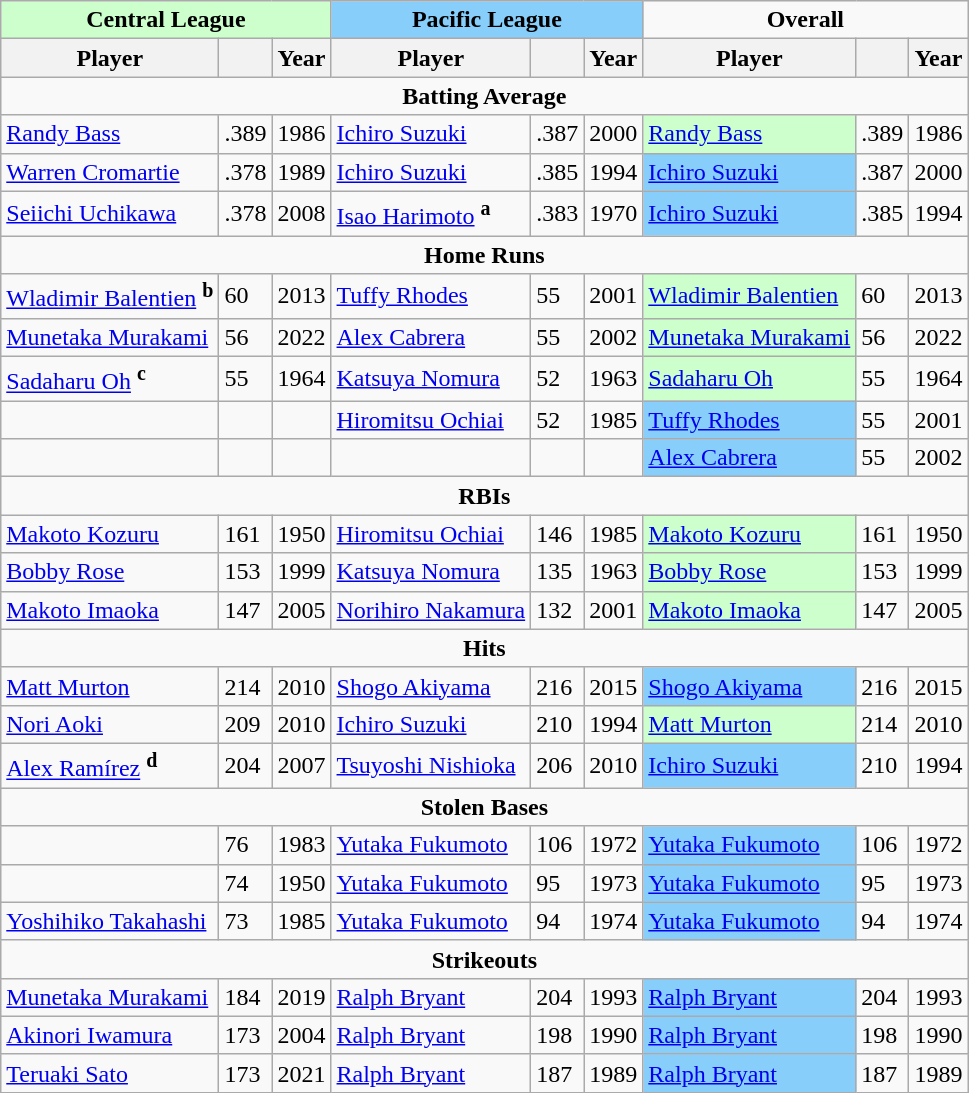<table class="wikitable" style="clear: left;">
<tr style="text-align:center;">
<td colspan="3" style="background:#cfc;"><strong>Central League</strong></td>
<td colspan="3" style="background:#87cefa;"><strong>Pacific League</strong></td>
<td colspan="3"><strong>Overall</strong></td>
</tr>
<tr>
<th>Player</th>
<th></th>
<th>Year</th>
<th>Player</th>
<th></th>
<th>Year</th>
<th>Player</th>
<th></th>
<th>Year</th>
</tr>
<tr>
<td colspan="9" style="text-align:center;"><strong>Batting Average</strong></td>
</tr>
<tr>
<td> <a href='#'>Randy Bass</a></td>
<td>.389</td>
<td>1986</td>
<td> <a href='#'>Ichiro Suzuki</a></td>
<td>.387</td>
<td>2000</td>
<td style="background:#cfc;"> <a href='#'>Randy Bass</a></td>
<td>.389</td>
<td>1986</td>
</tr>
<tr>
<td> <a href='#'>Warren Cromartie</a></td>
<td>.378</td>
<td>1989</td>
<td> <a href='#'>Ichiro Suzuki</a></td>
<td>.385</td>
<td>1994</td>
<td style="background:#87cefa;"> <a href='#'>Ichiro Suzuki</a></td>
<td>.387</td>
<td>2000</td>
</tr>
<tr>
<td> <a href='#'>Seiichi Uchikawa</a></td>
<td>.378</td>
<td>2008</td>
<td> <a href='#'>Isao Harimoto</a> <sup><strong>a</strong> </sup></td>
<td>.383</td>
<td>1970</td>
<td style="background:#87cefa;"> <a href='#'>Ichiro Suzuki</a></td>
<td>.385</td>
<td>1994</td>
</tr>
<tr>
<td colspan="9" style="text-align:center;"><strong>Home Runs</strong></td>
</tr>
<tr>
<td> <a href='#'>Wladimir Balentien</a> <sup> <strong>b</strong> </sup></td>
<td>60</td>
<td>2013</td>
<td> <a href='#'>Tuffy Rhodes</a></td>
<td>55</td>
<td>2001</td>
<td style="background:#cfc;"> <a href='#'>Wladimir Balentien</a></td>
<td>60</td>
<td>2013</td>
</tr>
<tr>
<td> <a href='#'>Munetaka Murakami</a></td>
<td>56</td>
<td>2022</td>
<td> <a href='#'>Alex Cabrera</a></td>
<td>55</td>
<td>2002</td>
<td style="background:#cfc;"> <a href='#'>Munetaka Murakami</a></td>
<td>56</td>
<td>2022</td>
</tr>
<tr>
<td> <a href='#'>Sadaharu Oh</a> <sup> <strong>c</strong> </sup></td>
<td>55</td>
<td>1964</td>
<td> <a href='#'>Katsuya Nomura</a> </td>
<td>52</td>
<td>1963</td>
<td style="background:#cfc;"> <a href='#'>Sadaharu Oh</a></td>
<td>55</td>
<td>1964</td>
</tr>
<tr>
<td></td>
<td></td>
<td></td>
<td> <a href='#'>Hiromitsu Ochiai</a> </td>
<td>52</td>
<td>1985</td>
<td style="background:#87cefa;"> <a href='#'>Tuffy Rhodes</a></td>
<td>55</td>
<td>2001</td>
</tr>
<tr>
<td></td>
<td></td>
<td></td>
<td></td>
<td></td>
<td></td>
<td style="background:#87cefa;"> <a href='#'>Alex Cabrera</a></td>
<td>55</td>
<td>2002</td>
</tr>
<tr>
<td colspan="9" style="text-align:center;"><strong>RBIs</strong></td>
</tr>
<tr>
<td> <a href='#'>Makoto Kozuru</a></td>
<td>161</td>
<td>1950</td>
<td> <a href='#'>Hiromitsu Ochiai</a></td>
<td>146</td>
<td>1985</td>
<td style="background:#cfc;"> <a href='#'>Makoto Kozuru</a></td>
<td>161</td>
<td>1950</td>
</tr>
<tr>
<td> <a href='#'>Bobby Rose</a></td>
<td>153</td>
<td>1999</td>
<td> <a href='#'>Katsuya Nomura</a></td>
<td>135</td>
<td>1963</td>
<td style="background:#cfc;"> <a href='#'>Bobby Rose</a></td>
<td>153</td>
<td>1999</td>
</tr>
<tr>
<td> <a href='#'>Makoto Imaoka</a></td>
<td>147</td>
<td>2005</td>
<td> <a href='#'>Norihiro Nakamura</a></td>
<td>132</td>
<td>2001</td>
<td style="background:#cfc;"> <a href='#'>Makoto Imaoka</a></td>
<td>147</td>
<td>2005</td>
</tr>
<tr>
<td colspan="9" style="text-align:center;"><strong>Hits</strong></td>
</tr>
<tr>
<td> <a href='#'>Matt Murton</a></td>
<td>214</td>
<td>2010</td>
<td> <a href='#'>Shogo Akiyama</a></td>
<td>216</td>
<td>2015</td>
<td style="background:#87cefa;"> <a href='#'>Shogo Akiyama</a></td>
<td>216</td>
<td>2015</td>
</tr>
<tr>
<td> <a href='#'>Nori Aoki</a></td>
<td>209</td>
<td>2010</td>
<td> <a href='#'>Ichiro Suzuki</a></td>
<td>210</td>
<td>1994</td>
<td style="background:#cfc;"> <a href='#'>Matt Murton</a></td>
<td>214</td>
<td>2010</td>
</tr>
<tr>
<td> <a href='#'>Alex Ramírez</a> <sup> <strong>d</strong> </sup></td>
<td>204</td>
<td>2007</td>
<td> <a href='#'>Tsuyoshi Nishioka</a></td>
<td>206</td>
<td>2010</td>
<td style="background:#87cefa;"> <a href='#'>Ichiro Suzuki</a></td>
<td>210</td>
<td>1994</td>
</tr>
<tr>
<td colspan="9" style="text-align:center;"><strong>Stolen Bases</strong></td>
</tr>
<tr>
<td> </td>
<td>76</td>
<td>1983</td>
<td> <a href='#'>Yutaka Fukumoto</a></td>
<td>106</td>
<td>1972</td>
<td style="background:#87cefa;"> <a href='#'>Yutaka Fukumoto</a></td>
<td>106</td>
<td>1972</td>
</tr>
<tr>
<td> </td>
<td>74</td>
<td>1950</td>
<td> <a href='#'>Yutaka Fukumoto</a></td>
<td>95</td>
<td>1973</td>
<td style="background:#87cefa;"> <a href='#'>Yutaka Fukumoto</a></td>
<td>95</td>
<td>1973</td>
</tr>
<tr>
<td> <a href='#'>Yoshihiko Takahashi</a></td>
<td>73</td>
<td>1985</td>
<td> <a href='#'>Yutaka Fukumoto</a></td>
<td>94</td>
<td>1974</td>
<td style="background:#87cefa;"> <a href='#'>Yutaka Fukumoto</a></td>
<td>94</td>
<td>1974</td>
</tr>
<tr>
<td colspan="9" style="text-align:center;"><strong>Strikeouts</strong></td>
</tr>
<tr>
<td> <a href='#'>Munetaka Murakami</a></td>
<td>184</td>
<td>2019</td>
<td> <a href='#'>Ralph Bryant</a></td>
<td>204</td>
<td>1993</td>
<td style="background:#87cefa;"> <a href='#'>Ralph Bryant</a></td>
<td>204</td>
<td>1993</td>
</tr>
<tr>
<td> <a href='#'>Akinori Iwamura</a></td>
<td>173</td>
<td>2004</td>
<td> <a href='#'>Ralph Bryant</a></td>
<td>198</td>
<td>1990</td>
<td style="background:#87cefa;"> <a href='#'>Ralph Bryant</a></td>
<td>198</td>
<td>1990</td>
</tr>
<tr>
<td> <a href='#'>Teruaki Sato</a></td>
<td>173</td>
<td>2021</td>
<td> <a href='#'>Ralph Bryant</a></td>
<td>187</td>
<td>1989</td>
<td style="background:#87cefa;"> <a href='#'>Ralph Bryant</a></td>
<td>187</td>
<td>1989</td>
</tr>
</table>
